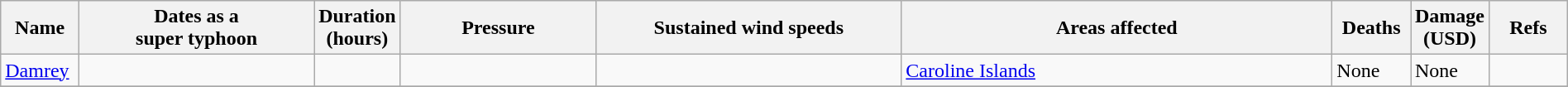<table class="wikitable sortable" width="100%">
<tr>
<th scope="col" width="5%">Name</th>
<th scope="col" width="15%" data-sort-type="isoDate">Dates as a<br>super typhoon</th>
<th scope="col" width="5%">Duration<br>(hours)</th>
<th scope="col" width="12.5%">Pressure</th>
<th scope="col">Sustained wind speeds</th>
<th scope="col" width="27.5%" class="unsortable">Areas affected</th>
<th scope="col" width="5%">Deaths</th>
<th scope="col" width="5%">Damage<br>(USD)</th>
<th scope="col" width="5%" class="unsortable">Refs</th>
</tr>
<tr>
<td><a href='#'>Damrey</a></td>
<td></td>
<td></td>
<td></td>
<td></td>
<td><a href='#'>Caroline Islands</a></td>
<td>None</td>
<td>None</td>
<td></td>
</tr>
<tr>
</tr>
</table>
